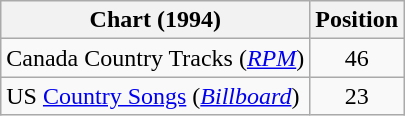<table class="wikitable sortable">
<tr>
<th scope="col">Chart (1994)</th>
<th scope="col">Position</th>
</tr>
<tr>
<td>Canada Country Tracks (<em><a href='#'>RPM</a></em>)</td>
<td align="center">46</td>
</tr>
<tr>
<td>US <a href='#'>Country Songs</a> (<em><a href='#'>Billboard</a></em>)</td>
<td align="center">23</td>
</tr>
</table>
